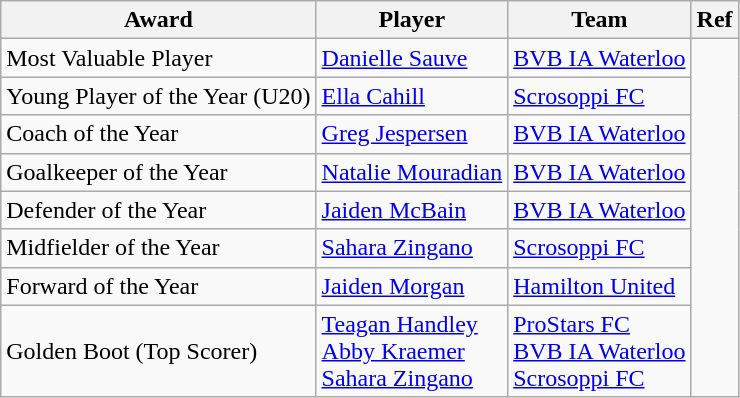<table class="wikitable">
<tr>
<th>Award</th>
<th>Player</th>
<th>Team</th>
<th>Ref</th>
</tr>
<tr>
<td>Most Valuable Player</td>
<td><a href='#'>Danielle Sauve</a></td>
<td><a href='#'>BVB IA Waterloo</a></td>
<td rowspan=8></td>
</tr>
<tr>
<td>Young Player of the Year (U20)</td>
<td><a href='#'>Ella Cahill</a></td>
<td><a href='#'>Scrosoppi FC</a></td>
</tr>
<tr>
<td>Coach of the Year</td>
<td><a href='#'>Greg Jespersen</a></td>
<td><a href='#'>BVB IA Waterloo</a></td>
</tr>
<tr>
<td>Goalkeeper of the Year</td>
<td><a href='#'>Natalie Mouradian</a></td>
<td><a href='#'>BVB IA Waterloo</a></td>
</tr>
<tr>
<td>Defender of the Year</td>
<td><a href='#'>Jaiden McBain</a></td>
<td><a href='#'>BVB IA Waterloo</a></td>
</tr>
<tr>
<td>Midfielder of the Year</td>
<td><a href='#'>Sahara Zingano</a></td>
<td><a href='#'>Scrosoppi FC</a></td>
</tr>
<tr>
<td>Forward of the Year</td>
<td><a href='#'>Jaiden Morgan</a></td>
<td><a href='#'>Hamilton United</a></td>
</tr>
<tr>
<td>Golden Boot (Top Scorer)</td>
<td><a href='#'>Teagan Handley</a><br><a href='#'>Abby Kraemer</a><br><a href='#'>Sahara Zingano</a></td>
<td><a href='#'>ProStars FC</a><br><a href='#'>BVB IA Waterloo</a><br><a href='#'>Scrosoppi FC</a></td>
</tr>
</table>
